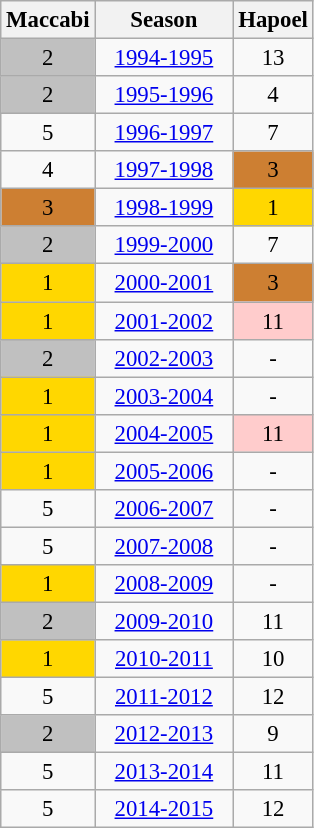<table class="wikitable sortable" style="font-size:95%; text-align:center">
<tr>
<th width=40>Maccabi</th>
<th width=85>Season</th>
<th width=40>Hapoel</th>
</tr>
<tr>
<td align="center"bgcolor="#C0C0C0">2</td>
<td align=center><a href='#'>1994-1995</a></td>
<td align=center>13</td>
</tr>
<tr>
<td align="center"bgcolor="#C0C0C0">2</td>
<td align=center><a href='#'>1995-1996</a></td>
<td align=center>4</td>
</tr>
<tr>
<td align=center>5</td>
<td align=center><a href='#'>1996-1997</a></td>
<td align=center>7</td>
</tr>
<tr>
<td align=center>4</td>
<td align=center><a href='#'>1997-1998</a></td>
<td align="center"bgcolor="#CD7F32">3</td>
</tr>
<tr>
<td align="center"bgcolor="#CD7F32">3</td>
<td align=center><a href='#'>1998-1999</a></td>
<td align="center"bgcolor="#FFD700">1</td>
</tr>
<tr>
<td align="center"bgcolor="#C0C0C0">2</td>
<td align=center><a href='#'>1999-2000</a></td>
<td align=center>7</td>
</tr>
<tr>
<td align="center"bgcolor="#FFD700">1</td>
<td align=center><a href='#'>2000-2001</a></td>
<td align="center"bgcolor="#CD7F32">3</td>
</tr>
<tr>
<td align="center"bgcolor="#FFD700">1</td>
<td align=center><a href='#'>2001-2002</a></td>
<td align="center"bgcolor="#ffcccc">11</td>
</tr>
<tr>
<td align="center"bgcolor="#C0C0C0">2</td>
<td align=center><a href='#'>2002-2003</a></td>
<td align=center>-</td>
</tr>
<tr>
<td align="center"bgcolor="#FFD700">1</td>
<td align=center><a href='#'>2003-2004</a></td>
<td align=center>-</td>
</tr>
<tr>
<td align="center"bgcolor="#FFD700">1</td>
<td align=center><a href='#'>2004-2005</a></td>
<td align="center"bgcolor="#ffcccc">11</td>
</tr>
<tr>
<td align="center"bgcolor="#FFD700">1</td>
<td align=center><a href='#'>2005-2006</a></td>
<td align=center>-</td>
</tr>
<tr>
<td align=center>5</td>
<td align=center><a href='#'>2006-2007</a></td>
<td align=center>-</td>
</tr>
<tr>
<td align=center>5</td>
<td align=center><a href='#'>2007-2008</a></td>
<td align=center>-</td>
</tr>
<tr>
<td align="center"bgcolor="#FFD700">1</td>
<td align=center><a href='#'>2008-2009</a></td>
<td align=center>-</td>
</tr>
<tr>
<td align="center"bgcolor="#C0C0C0">2</td>
<td align=center><a href='#'>2009-2010</a></td>
<td align=center>11</td>
</tr>
<tr>
<td align="center"bgcolor="#FFD700">1</td>
<td align=center><a href='#'>2010-2011</a></td>
<td align=center>10</td>
</tr>
<tr>
<td align=center>5</td>
<td align=center><a href='#'>2011-2012</a></td>
<td align=center>12</td>
</tr>
<tr>
<td align="center"bgcolor="#C0C0C0">2</td>
<td align=center><a href='#'>2012-2013</a></td>
<td align=center>9</td>
</tr>
<tr>
<td align=center>5</td>
<td align=center><a href='#'>2013-2014</a></td>
<td align=center>11</td>
</tr>
<tr>
<td align=center>5</td>
<td align=center><a href='#'>2014-2015</a></td>
<td align=center>12</td>
</tr>
</table>
